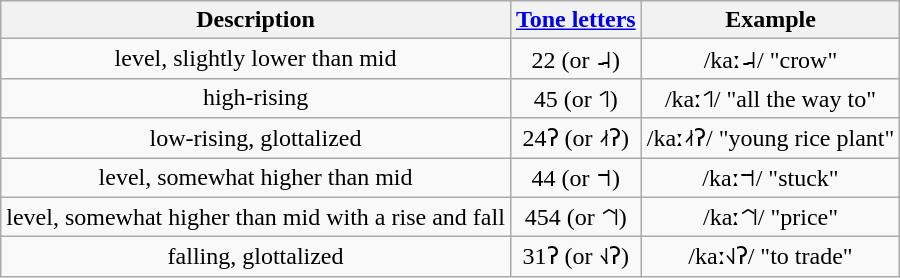<table class="wikitable" style="text-align: center;">
<tr>
<th>Description</th>
<th><a href='#'>Tone letters</a></th>
<th>Example</th>
</tr>
<tr>
<td>level, slightly lower than mid</td>
<td>22 (or ˨˨)</td>
<td>/kaː˨˨/  "crow"</td>
</tr>
<tr>
<td>high-rising</td>
<td>45 (or ˦˥)</td>
<td>/kaː˦˥/  "all the way to"</td>
</tr>
<tr>
<td>low-rising, glottalized</td>
<td>24ʔ (or ˨˦ʔ)</td>
<td>/kaː˨˦ʔ/  "young rice plant"</td>
</tr>
<tr>
<td>level, somewhat higher than mid</td>
<td>44 (or ˦˦)</td>
<td>/kaː˦˦/  "stuck"</td>
</tr>
<tr>
<td>level, somewhat higher than mid with a rise and fall</td>
<td>454 (or ˦˥˦)</td>
<td>/kaː˦˥˦/  "price"</td>
</tr>
<tr>
<td>falling, glottalized</td>
<td>31ʔ (or ˧˩ʔ)</td>
<td>/kaː˧˩ʔ/  "to trade"</td>
</tr>
</table>
